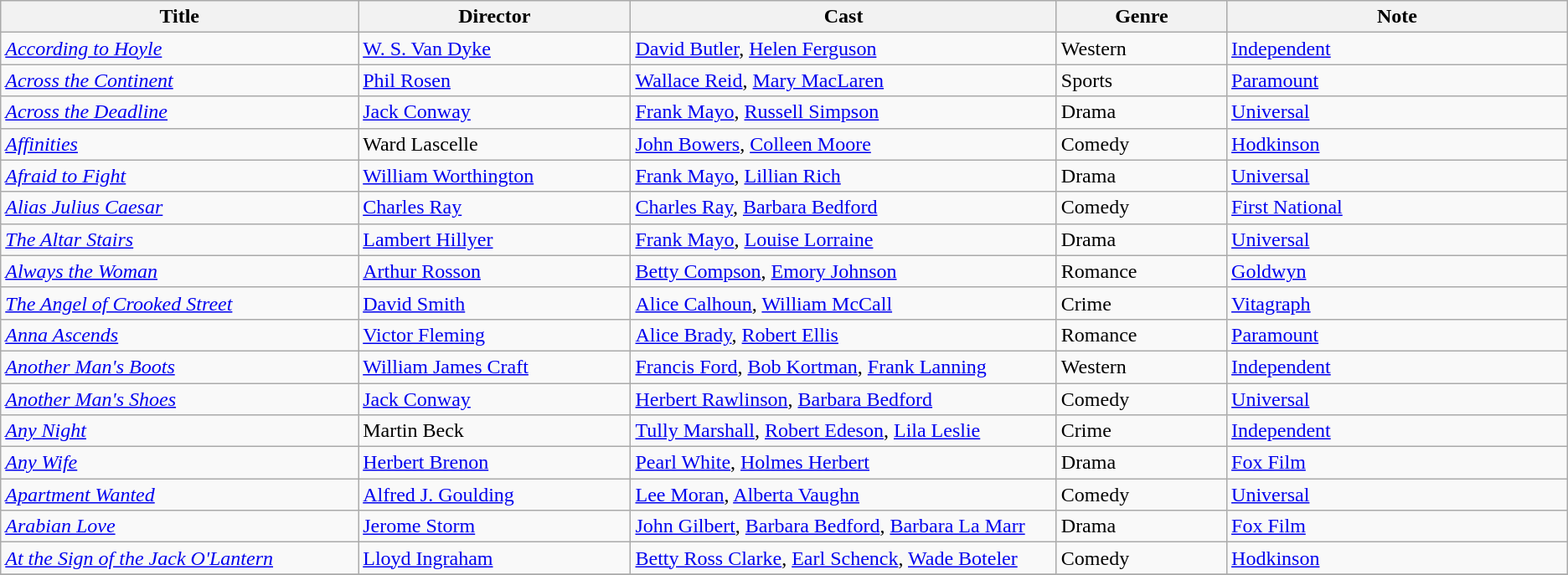<table class="wikitable">
<tr>
<th style="width:21%;">Title</th>
<th style="width:16%;">Director</th>
<th style="width:25%;">Cast</th>
<th style="width:10%;">Genre</th>
<th style="width:20%;">Note</th>
</tr>
<tr>
<td><em><a href='#'>According to Hoyle</a></em></td>
<td><a href='#'>W. S. Van Dyke</a></td>
<td><a href='#'>David Butler</a>, <a href='#'>Helen Ferguson</a></td>
<td>Western</td>
<td><a href='#'>Independent</a></td>
</tr>
<tr>
<td><em><a href='#'>Across the Continent</a></em></td>
<td><a href='#'>Phil Rosen</a></td>
<td><a href='#'>Wallace Reid</a>, <a href='#'>Mary MacLaren</a></td>
<td>Sports</td>
<td><a href='#'>Paramount</a></td>
</tr>
<tr>
<td><em><a href='#'>Across the Deadline</a></em></td>
<td><a href='#'>Jack Conway</a></td>
<td><a href='#'>Frank Mayo</a>, <a href='#'>Russell Simpson</a></td>
<td>Drama</td>
<td><a href='#'>Universal</a></td>
</tr>
<tr>
<td><em><a href='#'>Affinities</a></em></td>
<td>Ward Lascelle</td>
<td><a href='#'>John Bowers</a>, <a href='#'>Colleen Moore</a></td>
<td>Comedy</td>
<td><a href='#'>Hodkinson</a></td>
</tr>
<tr>
<td><em><a href='#'>Afraid to Fight</a></em></td>
<td><a href='#'>William Worthington</a></td>
<td><a href='#'>Frank Mayo</a>, <a href='#'>Lillian Rich</a></td>
<td>Drama</td>
<td><a href='#'>Universal</a></td>
</tr>
<tr>
<td><em><a href='#'>Alias Julius Caesar</a></em></td>
<td><a href='#'>Charles Ray</a></td>
<td><a href='#'>Charles Ray</a>, <a href='#'>Barbara Bedford</a></td>
<td>Comedy</td>
<td><a href='#'>First National</a></td>
</tr>
<tr>
<td><em><a href='#'>The Altar Stairs</a></em></td>
<td><a href='#'>Lambert Hillyer</a></td>
<td><a href='#'>Frank Mayo</a>, <a href='#'>Louise Lorraine</a></td>
<td>Drama</td>
<td><a href='#'>Universal</a></td>
</tr>
<tr>
<td><em><a href='#'>Always the Woman</a></em></td>
<td><a href='#'>Arthur Rosson</a></td>
<td><a href='#'>Betty Compson</a>, <a href='#'>Emory Johnson</a></td>
<td>Romance</td>
<td><a href='#'>Goldwyn</a></td>
</tr>
<tr>
<td><em><a href='#'>The Angel of Crooked Street</a></em></td>
<td><a href='#'>David Smith</a></td>
<td><a href='#'>Alice Calhoun</a>, <a href='#'>William McCall</a></td>
<td>Crime</td>
<td><a href='#'>Vitagraph</a></td>
</tr>
<tr>
<td><em><a href='#'>Anna Ascends</a></em></td>
<td><a href='#'>Victor Fleming</a></td>
<td><a href='#'>Alice Brady</a>, <a href='#'>Robert Ellis</a></td>
<td>Romance</td>
<td><a href='#'>Paramount</a></td>
</tr>
<tr>
<td><em><a href='#'>Another Man's Boots</a></em></td>
<td><a href='#'>William James Craft</a></td>
<td><a href='#'>Francis Ford</a>, <a href='#'>Bob Kortman</a>, <a href='#'>Frank Lanning</a></td>
<td>Western</td>
<td><a href='#'>Independent</a></td>
</tr>
<tr>
<td><em><a href='#'>Another Man's Shoes</a></em></td>
<td><a href='#'>Jack Conway</a></td>
<td><a href='#'>Herbert Rawlinson</a>, <a href='#'>Barbara Bedford</a></td>
<td>Comedy</td>
<td><a href='#'>Universal</a></td>
</tr>
<tr>
<td><em><a href='#'>Any Night</a></em></td>
<td>Martin Beck</td>
<td><a href='#'>Tully Marshall</a>, <a href='#'>Robert Edeson</a>, <a href='#'>Lila Leslie</a></td>
<td>Crime</td>
<td><a href='#'>Independent</a></td>
</tr>
<tr>
<td><em><a href='#'>Any Wife</a></em></td>
<td><a href='#'>Herbert Brenon</a></td>
<td><a href='#'>Pearl White</a>, <a href='#'>Holmes Herbert</a></td>
<td>Drama</td>
<td><a href='#'>Fox Film</a></td>
</tr>
<tr>
<td><em><a href='#'>Apartment Wanted</a></em></td>
<td><a href='#'>Alfred J. Goulding</a></td>
<td><a href='#'>Lee Moran</a>, <a href='#'>Alberta Vaughn</a></td>
<td>Comedy</td>
<td><a href='#'>Universal</a></td>
</tr>
<tr>
<td><em><a href='#'>Arabian Love</a></em></td>
<td><a href='#'>Jerome Storm</a></td>
<td><a href='#'>John Gilbert</a>, <a href='#'>Barbara Bedford</a>, <a href='#'>Barbara La Marr</a></td>
<td>Drama</td>
<td><a href='#'>Fox Film</a></td>
</tr>
<tr>
<td><em><a href='#'>At the Sign of the Jack O'Lantern</a></em></td>
<td><a href='#'>Lloyd Ingraham</a></td>
<td><a href='#'>Betty Ross Clarke</a>, <a href='#'>Earl Schenck</a>, <a href='#'>Wade Boteler</a></td>
<td>Comedy</td>
<td><a href='#'>Hodkinson</a></td>
</tr>
<tr>
</tr>
</table>
